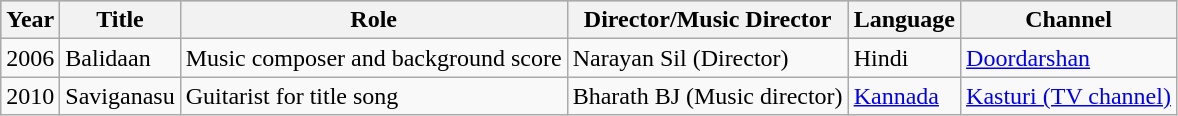<table class="wikitable">
<tr style="background:#b0c4de; text-align:center;">
<th>Year</th>
<th>Title</th>
<th>Role</th>
<th>Director/Music Director</th>
<th>Language</th>
<th>Channel</th>
</tr>
<tr>
<td>2006</td>
<td>Balidaan</td>
<td>Music composer and background score</td>
<td>Narayan Sil (Director)</td>
<td>Hindi</td>
<td><a href='#'>Doordarshan</a></td>
</tr>
<tr>
<td>2010</td>
<td>Saviganasu</td>
<td>Guitarist for title song</td>
<td>Bharath BJ (Music director)</td>
<td><a href='#'>Kannada</a></td>
<td><a href='#'>Kasturi (TV channel)</a></td>
</tr>
</table>
